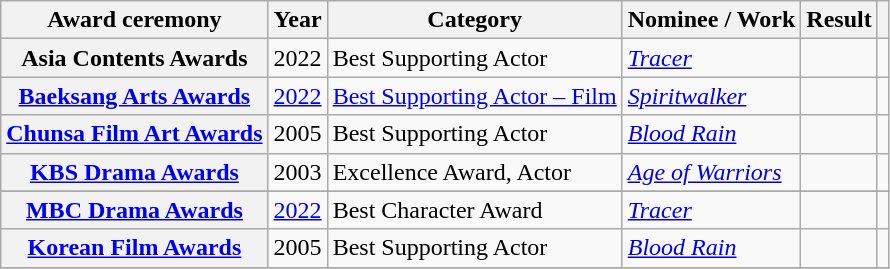<table class="wikitable plainrowheaders sortable">
<tr>
<th scope="col">Award ceremony</th>
<th scope="col">Year</th>
<th scope="col">Category</th>
<th scope="col">Nominee / Work</th>
<th scope="col">Result</th>
<th scope="col" class="unsortable"></th>
</tr>
<tr>
<th scope="row">Asia Contents Awards</th>
<td>2022</td>
<td>Best Supporting Actor</td>
<td><em><a href='#'>Tracer</a></em></td>
<td></td>
<td></td>
</tr>
<tr>
<th scope="row" rowspan="1"><a href='#'>Baeksang Arts Awards</a></th>
<td rowspan="1"><a href='#'>2022</a></td>
<td><a href='#'>Best Supporting Actor – Film</a></td>
<td><em><a href='#'>Spiritwalker</a></em></td>
<td></td>
<td rowspan="1"></td>
</tr>
<tr>
<th scope="row"  rowspan="1"><a href='#'>Chunsa Film Art Awards</a></th>
<td>2005</td>
<td>Best Supporting Actor</td>
<td><em><a href='#'>Blood Rain</a></em></td>
<td></td>
<td></td>
</tr>
<tr>
<th scope="row"  rowspan="1"><a href='#'>KBS Drama Awards</a></th>
<td>2003</td>
<td>Excellence Award, Actor</td>
<td><em><a href='#'>Age of Warriors</a></em></td>
<td></td>
<td></td>
</tr>
<tr>
</tr>
<tr>
<th scope="row"><a href='#'>MBC Drama Awards</a></th>
<td><a href='#'>2022</a></td>
<td>Best Character Award</td>
<td><em><a href='#'>Tracer</a></em></td>
<td></td>
<td></td>
</tr>
<tr>
<th scope="row"><a href='#'>Korean Film Awards</a></th>
<td>2005</td>
<td>Best Supporting Actor</td>
<td><em><a href='#'>Blood Rain</a></em></td>
<td></td>
<td></td>
</tr>
<tr>
</tr>
</table>
